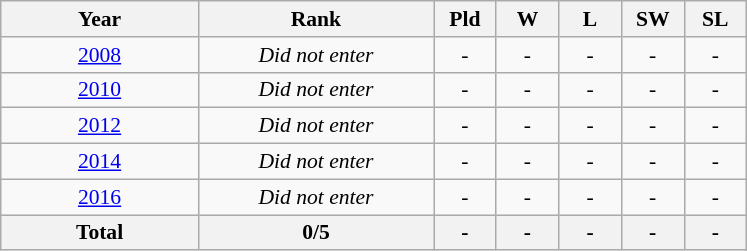<table class="wikitable" style="text-align: center;font-size:90%;">
<tr>
<th width=125>Year</th>
<th width=150>Rank</th>
<th width=35>Pld</th>
<th width=35>W</th>
<th width=35>L</th>
<th width=35>SW</th>
<th width=35>SL</th>
</tr>
<tr>
<td> <a href='#'>2008</a></td>
<td><em>Did not enter</em></td>
<td>-</td>
<td>-</td>
<td>-</td>
<td>-</td>
<td>-</td>
</tr>
<tr>
<td> <a href='#'>2010</a></td>
<td><em>Did not enter</em></td>
<td>-</td>
<td>-</td>
<td>-</td>
<td>-</td>
<td>-</td>
</tr>
<tr>
<td> <a href='#'>2012</a></td>
<td><em>Did not enter</em></td>
<td>-</td>
<td>-</td>
<td>-</td>
<td>-</td>
<td>-</td>
</tr>
<tr>
<td> <a href='#'>2014</a></td>
<td><em>Did not enter</em></td>
<td>-</td>
<td>-</td>
<td>-</td>
<td>-</td>
<td>-</td>
</tr>
<tr>
<td> <a href='#'>2016</a></td>
<td><em>Did not enter</em></td>
<td>-</td>
<td>-</td>
<td>-</td>
<td>-</td>
<td>-</td>
</tr>
<tr>
<th>Total</th>
<th>0/5</th>
<th>-</th>
<th>-</th>
<th>-</th>
<th>-</th>
<th>-</th>
</tr>
</table>
